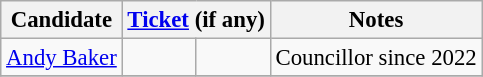<table class="wikitable" style="font-size: 95%">
<tr>
<th>Candidate</th>
<th colspan="2"><a href='#'>Ticket</a> (if any)</th>
<th>Notes</th>
</tr>
<tr>
<td><a href='#'>Andy Baker</a></td>
<td></td>
<td></td>
<td>Councillor since 2022</td>
</tr>
<tr>
</tr>
</table>
